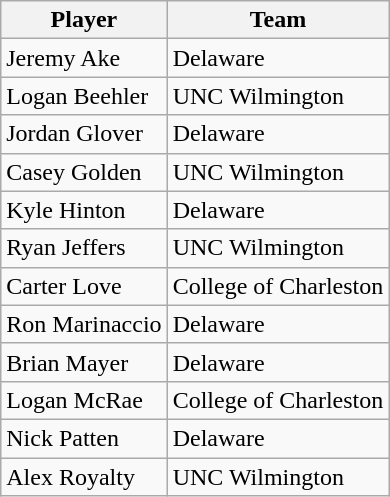<table class=wikitable>
<tr>
<th>Player</th>
<th>Team</th>
</tr>
<tr>
<td>Jeremy Ake</td>
<td>Delaware</td>
</tr>
<tr>
<td>Logan Beehler</td>
<td>UNC Wilmington</td>
</tr>
<tr>
<td>Jordan Glover</td>
<td>Delaware</td>
</tr>
<tr>
<td>Casey Golden</td>
<td>UNC Wilmington</td>
</tr>
<tr>
<td>Kyle Hinton</td>
<td>Delaware</td>
</tr>
<tr>
<td>Ryan Jeffers</td>
<td>UNC Wilmington</td>
</tr>
<tr>
<td>Carter Love</td>
<td>College of Charleston</td>
</tr>
<tr>
<td>Ron Marinaccio</td>
<td>Delaware</td>
</tr>
<tr>
<td>Brian Mayer</td>
<td>Delaware</td>
</tr>
<tr>
<td>Logan McRae</td>
<td>College of Charleston</td>
</tr>
<tr>
<td>Nick Patten</td>
<td>Delaware</td>
</tr>
<tr>
<td>Alex Royalty</td>
<td>UNC Wilmington</td>
</tr>
</table>
